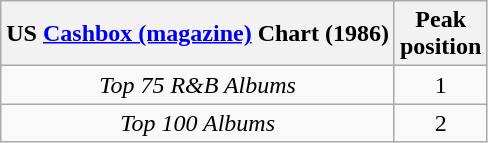<table class="wikitable sortable plainrowheaders" style="text-align:center">
<tr>
<th colspan="10">US <a href='#'>Cashbox (magazine)</a> Chart (1986)</th>
<th colspan="3">Peak<br>position</th>
</tr>
<tr>
<td colspan="10"><em>Top 75 R&B Albums</em></td>
<td colspan="3">1</td>
</tr>
<tr>
<td colspan="10"><em>Top 100 Albums</em></td>
<td colspan="3">2</td>
</tr>
</table>
